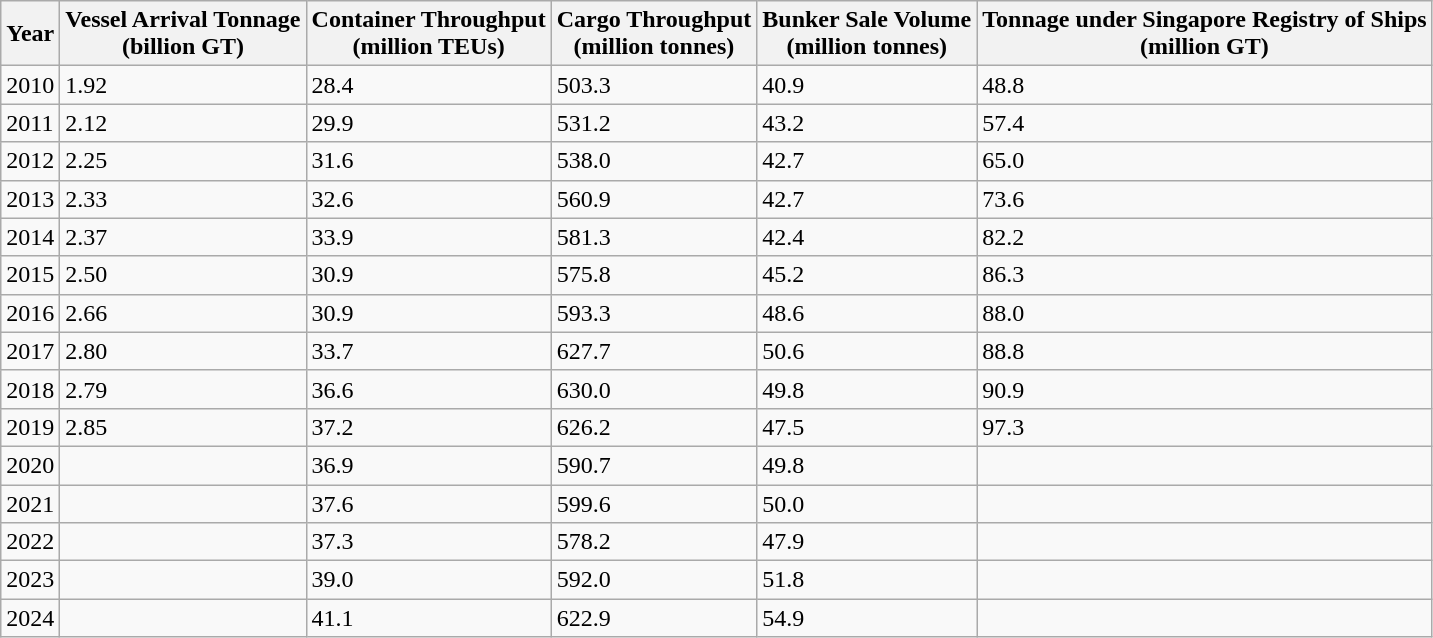<table class="wikitable sortable">
<tr>
<th>Year</th>
<th>Vessel Arrival Tonnage <br> (billion GT)</th>
<th>Container Throughput <br> (million TEUs)</th>
<th>Cargo Throughput <br> (million tonnes)</th>
<th>Bunker Sale Volume <br> (million tonnes)</th>
<th>Tonnage under Singapore Registry of Ships <br> (million GT)</th>
</tr>
<tr>
<td>2010</td>
<td>1.92</td>
<td>28.4</td>
<td>503.3</td>
<td>40.9</td>
<td>48.8</td>
</tr>
<tr>
<td>2011</td>
<td>2.12</td>
<td>29.9</td>
<td>531.2</td>
<td>43.2</td>
<td>57.4</td>
</tr>
<tr>
<td>2012</td>
<td>2.25</td>
<td>31.6</td>
<td>538.0</td>
<td>42.7</td>
<td>65.0</td>
</tr>
<tr>
<td>2013</td>
<td>2.33</td>
<td>32.6</td>
<td>560.9</td>
<td>42.7</td>
<td>73.6</td>
</tr>
<tr>
<td>2014</td>
<td>2.37</td>
<td>33.9</td>
<td>581.3</td>
<td>42.4</td>
<td>82.2</td>
</tr>
<tr>
<td>2015</td>
<td>2.50</td>
<td>30.9</td>
<td>575.8</td>
<td>45.2</td>
<td>86.3</td>
</tr>
<tr>
<td>2016</td>
<td>2.66</td>
<td>30.9</td>
<td>593.3</td>
<td>48.6</td>
<td>88.0</td>
</tr>
<tr>
<td>2017</td>
<td>2.80</td>
<td>33.7</td>
<td>627.7</td>
<td>50.6</td>
<td>88.8</td>
</tr>
<tr>
<td>2018</td>
<td>2.79</td>
<td>36.6</td>
<td>630.0</td>
<td>49.8</td>
<td>90.9</td>
</tr>
<tr>
<td>2019</td>
<td>2.85</td>
<td>37.2</td>
<td>626.2</td>
<td>47.5</td>
<td>97.3</td>
</tr>
<tr>
<td>2020</td>
<td></td>
<td>36.9</td>
<td>590.7</td>
<td>49.8</td>
<td></td>
</tr>
<tr>
<td>2021</td>
<td></td>
<td>37.6</td>
<td>599.6</td>
<td>50.0</td>
<td></td>
</tr>
<tr>
<td>2022</td>
<td></td>
<td>37.3</td>
<td>578.2</td>
<td>47.9</td>
<td></td>
</tr>
<tr>
<td>2023</td>
<td></td>
<td>39.0</td>
<td>592.0</td>
<td>51.8</td>
<td></td>
</tr>
<tr>
<td>2024</td>
<td></td>
<td>41.1</td>
<td>622.9</td>
<td>54.9</td>
<td></td>
</tr>
</table>
